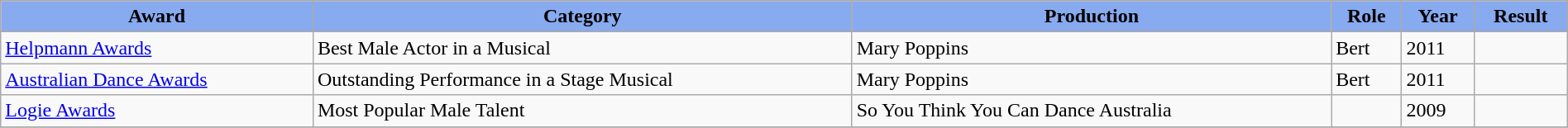<table class="wikitable"  style="width:100%; margin:1em auto 1em auto;">
<tr>
<th style="background:#88AAEE;">Award</th>
<th style="background:#88AAEE;">Category</th>
<th style="background:#88AAEE;">Production</th>
<th style="background:#88AAEE;">Role</th>
<th style="background:#88AAEE;">Year</th>
<th style="background:#88AAEE;">Result</th>
</tr>
<tr>
<td><a href='#'>Helpmann Awards</a></td>
<td>Best Male Actor in a Musical</td>
<td>Mary Poppins</td>
<td>Bert</td>
<td>2011</td>
<td></td>
</tr>
<tr>
<td><a href='#'>Australian Dance Awards</a></td>
<td>Outstanding Performance in a Stage Musical</td>
<td>Mary Poppins</td>
<td>Bert</td>
<td>2011</td>
<td></td>
</tr>
<tr>
<td><a href='#'>Logie Awards</a></td>
<td>Most Popular Male Talent</td>
<td>So You Think You Can Dance Australia</td>
<td></td>
<td>2009</td>
<td></td>
</tr>
<tr>
</tr>
</table>
